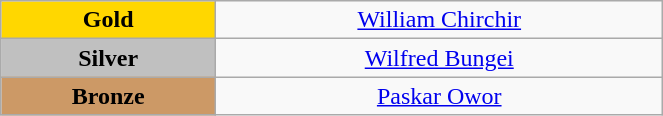<table class="wikitable" style="text-align:center; " width="35%">
<tr>
<td bgcolor="gold"><strong>Gold</strong></td>
<td><a href='#'>William Chirchir</a><br>  <small><em></em></small></td>
</tr>
<tr>
<td bgcolor="silver"><strong>Silver</strong></td>
<td><a href='#'>Wilfred Bungei</a><br>  <small><em></em></small></td>
</tr>
<tr>
<td bgcolor="CC9966"><strong>Bronze</strong></td>
<td><a href='#'>Paskar Owor</a><br>  <small><em></em></small></td>
</tr>
</table>
